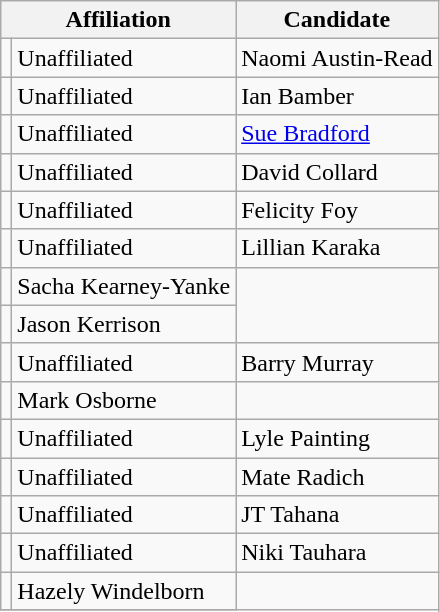<table class="wikitable sortable">
<tr>
<th colspan=2>Affiliation</th>
<th>Candidate</th>
</tr>
<tr>
<td bgcolor=></td>
<td>Unaffiliated</td>
<td>Naomi Austin-Read</td>
</tr>
<tr>
<td bgcolor=></td>
<td>Unaffiliated</td>
<td>Ian Bamber</td>
</tr>
<tr>
<td bgcolor=></td>
<td>Unaffiliated</td>
<td><a href='#'>Sue Bradford</a></td>
</tr>
<tr>
<td bgcolor=></td>
<td>Unaffiliated</td>
<td>David Collard</td>
</tr>
<tr>
<td bgcolor=></td>
<td>Unaffiliated</td>
<td>Felicity Foy</td>
</tr>
<tr>
<td bgcolor=></td>
<td>Unaffiliated</td>
<td>Lillian Karaka</td>
</tr>
<tr>
<td></td>
<td>Sacha Kearney-Yanke</td>
</tr>
<tr>
<td></td>
<td>Jason Kerrison</td>
</tr>
<tr>
<td bgcolor=></td>
<td>Unaffiliated</td>
<td>Barry Murray</td>
</tr>
<tr>
<td></td>
<td>Mark Osborne</td>
</tr>
<tr>
<td bgcolor=></td>
<td>Unaffiliated</td>
<td>Lyle Painting</td>
</tr>
<tr>
<td bgcolor=></td>
<td>Unaffiliated</td>
<td>Mate Radich</td>
</tr>
<tr>
<td bgcolor=></td>
<td>Unaffiliated</td>
<td>JT Tahana</td>
</tr>
<tr>
<td bgcolor=></td>
<td>Unaffiliated</td>
<td>Niki Tauhara</td>
</tr>
<tr>
<td></td>
<td>Hazely Windelborn</td>
</tr>
<tr>
</tr>
</table>
